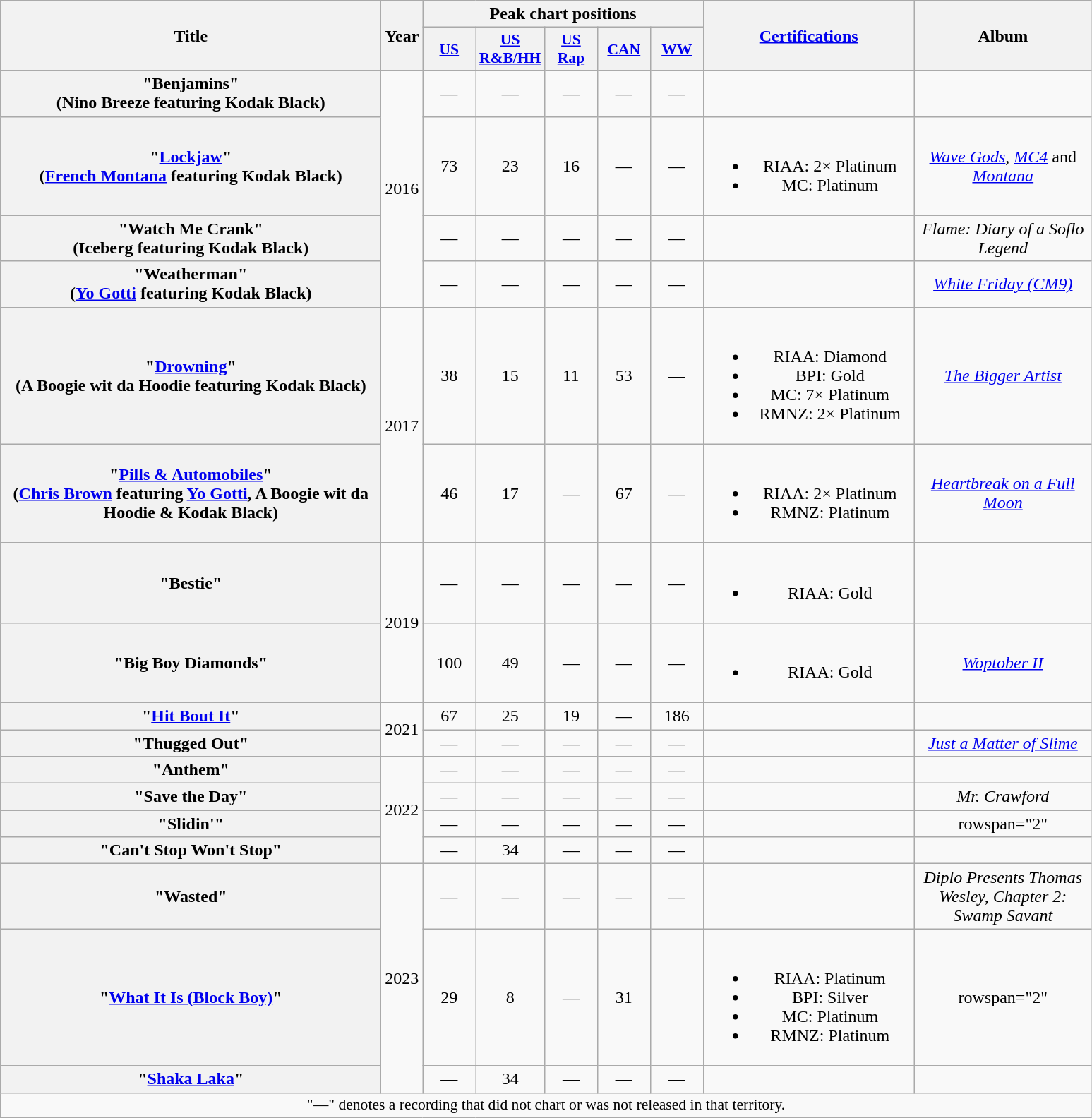<table class="wikitable plainrowheaders" style="text-align:center;">
<tr>
<th rowspan="2" style="width:22em;">Title</th>
<th scope="col" rowspan="2" style="width: 1em;">Year</th>
<th scope="col" colspan="5">Peak chart positions</th>
<th scope="col" rowspan="2" style="width: 12em;"><a href='#'>Certifications</a></th>
<th scope="col" rowspan="2" style="width: 10em;">Album</th>
</tr>
<tr>
<th scope="col" style="width:3em;font-size:90%;"><a href='#'>US</a><br></th>
<th scope="col" style="width:3em;font-size:90%;"><a href='#'>US R&B/HH</a><br></th>
<th scope="col" style="width:3em;font-size:90%;"><a href='#'>US<br>Rap</a><br></th>
<th scope="col" style="width:3em;font-size:90%;"><a href='#'>CAN</a><br></th>
<th scope="col" style="width:3em;font-size:90%;"><a href='#'>WW</a><br></th>
</tr>
<tr>
<th scope="row">"Benjamins"<br><span>(Nino Breeze featuring Kodak Black)</span></th>
<td rowspan="4">2016</td>
<td>—</td>
<td>—</td>
<td>—</td>
<td>—</td>
<td>—</td>
<td></td>
<td></td>
</tr>
<tr>
<th scope="row">"<a href='#'>Lockjaw</a>"<br><span>(<a href='#'>French Montana</a> featuring Kodak Black)</span></th>
<td>73</td>
<td>23</td>
<td>16</td>
<td>—</td>
<td>—</td>
<td><br><ul><li>RIAA: 2× Platinum</li><li>MC: Platinum</li></ul></td>
<td><em><a href='#'>Wave Gods</a></em>, <em><a href='#'>MC4</a></em> and <em><a href='#'>Montana</a></em></td>
</tr>
<tr>
<th scope="row">"Watch Me Crank"<br><span>(Iceberg featuring Kodak Black)</span></th>
<td>—</td>
<td>—</td>
<td>—</td>
<td>—</td>
<td>—</td>
<td></td>
<td><em>Flame: Diary of a Soflo Legend</em></td>
</tr>
<tr>
<th scope="row">"Weatherman"<br><span>(<a href='#'>Yo Gotti</a> featuring Kodak Black)</span></th>
<td>—</td>
<td>—</td>
<td>—</td>
<td>—</td>
<td>—</td>
<td></td>
<td><em><a href='#'>White Friday (CM9)</a></em></td>
</tr>
<tr>
<th scope="row">"<a href='#'>Drowning</a>"<br><span>(A Boogie wit da Hoodie featuring Kodak Black)</span></th>
<td rowspan="2">2017</td>
<td>38</td>
<td>15</td>
<td>11</td>
<td>53</td>
<td>—</td>
<td><br><ul><li>RIAA: Diamond</li><li>BPI: Gold</li><li>MC: 7× Platinum</li><li>RMNZ: 2× Platinum</li></ul></td>
<td><em><a href='#'>The Bigger Artist</a></em></td>
</tr>
<tr>
<th scope="row">"<a href='#'>Pills & Automobiles</a>"<br><span>(<a href='#'>Chris Brown</a> featuring <a href='#'>Yo Gotti</a>, A Boogie wit da Hoodie & Kodak Black)</span></th>
<td>46</td>
<td>17</td>
<td>—</td>
<td>67</td>
<td>—</td>
<td><br><ul><li>RIAA: 2× Platinum</li><li>RMNZ: Platinum</li></ul></td>
<td><em><a href='#'>Heartbreak on a Full Moon</a></em></td>
</tr>
<tr>
<th scope="row">"Bestie"<br></th>
<td rowspan="2">2019</td>
<td>—</td>
<td>—</td>
<td>—</td>
<td>—</td>
<td>—</td>
<td><br><ul><li>RIAA: Gold</li></ul></td>
<td></td>
</tr>
<tr>
<th scope="row">"Big Boy Diamonds"<br></th>
<td>100</td>
<td>49</td>
<td>—</td>
<td>—</td>
<td>—</td>
<td><br><ul><li>RIAA: Gold</li></ul></td>
<td><em><a href='#'>Woptober II</a></em></td>
</tr>
<tr>
<th scope="row">"<a href='#'>Hit Bout It</a>"<br></th>
<td rowspan="2">2021</td>
<td>67</td>
<td>25</td>
<td>19</td>
<td>—</td>
<td>186</td>
<td></td>
<td></td>
</tr>
<tr>
<th scope="row">"Thugged Out"<br></th>
<td>—</td>
<td>—</td>
<td>—</td>
<td>—</td>
<td>—</td>
<td></td>
<td><em><a href='#'>Just a Matter of Slime</a></em></td>
</tr>
<tr>
<th scope="row">"Anthem"<br></th>
<td rowspan="4">2022</td>
<td>—</td>
<td>—</td>
<td>—</td>
<td>—</td>
<td>—</td>
<td></td>
<td></td>
</tr>
<tr>
<th scope="row">"Save the Day"<br></th>
<td>—</td>
<td>—</td>
<td>—</td>
<td>—</td>
<td>—</td>
<td></td>
<td><em>Mr. Crawford</em></td>
</tr>
<tr>
<th scope="row">"Slidin'"<br></th>
<td>—</td>
<td>—</td>
<td>—</td>
<td>—</td>
<td>—</td>
<td></td>
<td>rowspan="2" </td>
</tr>
<tr>
<th scope="row">"Can't Stop Won't Stop"<br></th>
<td>—</td>
<td>34</td>
<td>—</td>
<td>—</td>
<td>—</td>
<td></td>
</tr>
<tr>
<th scope="row">"Wasted"<br></th>
<td rowspan="3">2023</td>
<td>—</td>
<td>—</td>
<td>—</td>
<td>—</td>
<td>—</td>
<td></td>
<td><em>Diplo Presents Thomas Wesley, Chapter 2: Swamp Savant</em></td>
</tr>
<tr>
<th scope="row">"<a href='#'>What It Is (Block Boy)</a>"<br></th>
<td>29</td>
<td>8</td>
<td>—</td>
<td>31</td>
<td 77></td>
<td><br><ul><li>RIAA: Platinum</li><li>BPI: Silver</li><li>MC: Platinum</li><li>RMNZ: Platinum</li></ul></td>
<td>rowspan="2" </td>
</tr>
<tr>
<th scope="row">"<a href='#'>Shaka Laka</a>"<br></th>
<td>—</td>
<td>34</td>
<td>—</td>
<td>—</td>
<td>—</td>
<td></td>
</tr>
<tr>
<td colspan="10" style="font-size:90%">"—" denotes a recording that did not chart or was not released in that territory.</td>
</tr>
</table>
